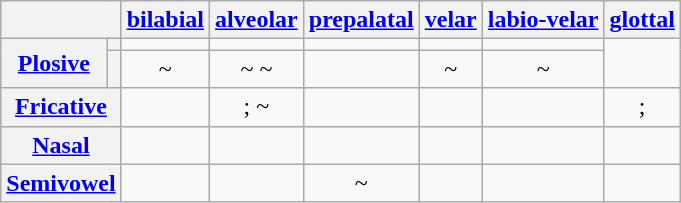<table class="wikitable" style="text-align:center;">
<tr>
<th colspan="2"></th>
<th><a href='#'>bilabial</a></th>
<th><a href='#'>alveolar</a></th>
<th><a href='#'>prepalatal</a></th>
<th><a href='#'>velar</a></th>
<th><a href='#'>labio-velar</a></th>
<th><a href='#'>glottal</a></th>
</tr>
<tr>
<th rowspan="2"><a href='#'>Plosive</a></th>
<th></th>
<td></td>
<td></td>
<td></td>
<td></td>
<td></td>
<td rowspan="2"></td>
</tr>
<tr>
<th></th>
<td> ~ </td>
<td> ~  ~ </td>
<td></td>
<td> ~ </td>
<td> ~ </td>
</tr>
<tr>
<th colspan="2"><a href='#'>Fricative</a></th>
<td></td>
<td> ;  ~ </td>
<td></td>
<td></td>
<td></td>
<td> ; </td>
</tr>
<tr>
<th colspan="2"><a href='#'>Nasal</a></th>
<td></td>
<td></td>
<td></td>
<td></td>
<td></td>
<td></td>
</tr>
<tr>
<th colspan="2"><a href='#'>Semivowel</a></th>
<td></td>
<td></td>
<td> ~ </td>
<td></td>
<td></td>
<td></td>
</tr>
</table>
